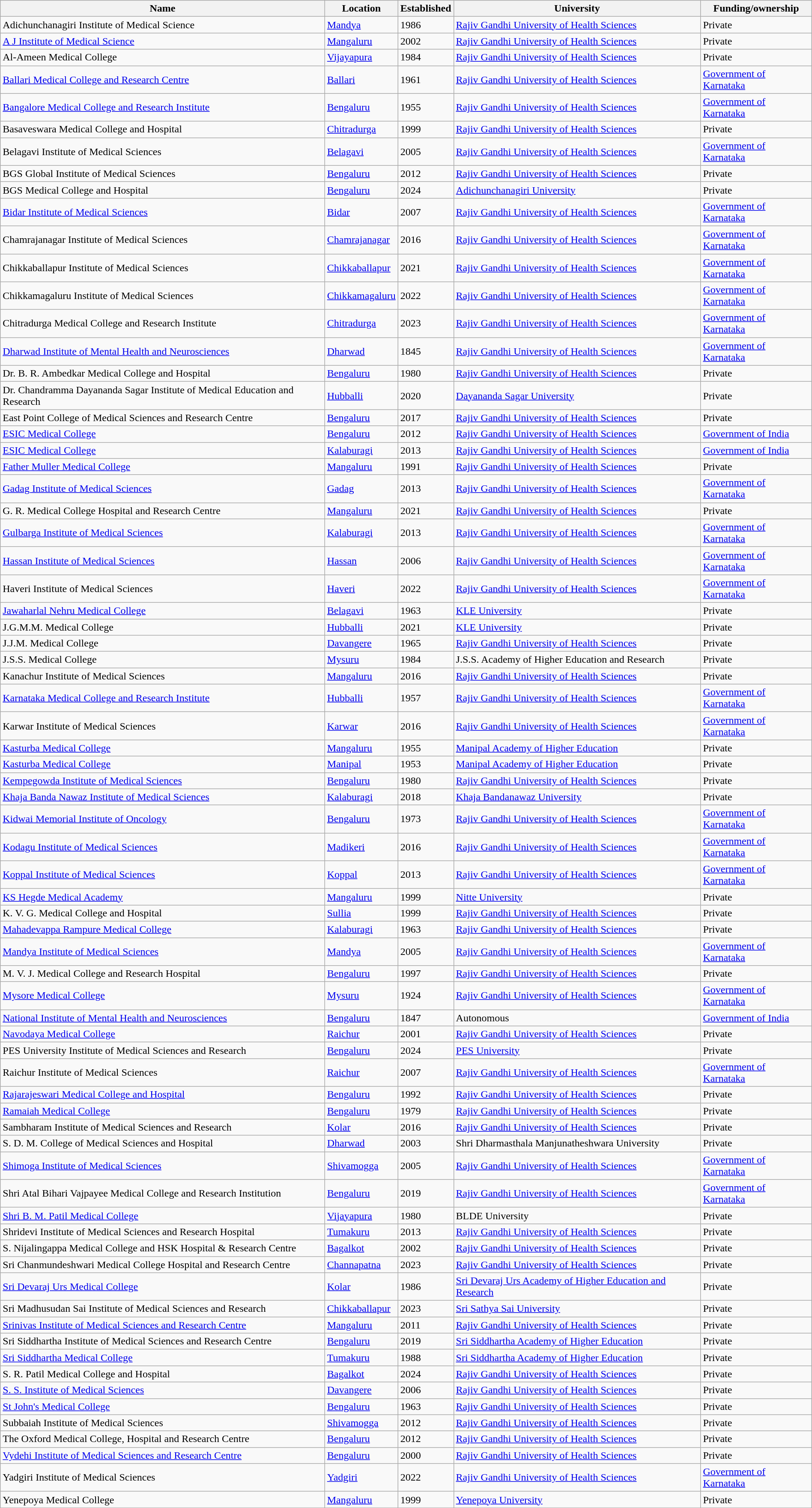<table class="wikitable sortable" style="width:100%">
<tr>
<th>Name</th>
<th>Location</th>
<th>Established</th>
<th>University</th>
<th>Funding/ownership</th>
</tr>
<tr>
<td>Adichunchanagiri Institute of Medical Science</td>
<td><a href='#'>Mandya</a></td>
<td>1986</td>
<td><a href='#'>Rajiv Gandhi University of Health Sciences</a></td>
<td>Private</td>
</tr>
<tr>
<td><a href='#'>A J Institute of Medical Science</a></td>
<td><a href='#'>Mangaluru</a></td>
<td>2002</td>
<td><a href='#'>Rajiv Gandhi University of Health Sciences</a></td>
<td>Private</td>
</tr>
<tr>
<td>Al-Ameen Medical College</td>
<td><a href='#'>Vijayapura</a></td>
<td>1984</td>
<td><a href='#'>Rajiv Gandhi University of Health Sciences</a></td>
<td>Private</td>
</tr>
<tr>
<td><a href='#'>Ballari Medical College and Research Centre</a></td>
<td><a href='#'>Ballari</a></td>
<td>1961</td>
<td><a href='#'>Rajiv Gandhi University of Health Sciences</a></td>
<td><a href='#'>Government of Karnataka</a></td>
</tr>
<tr>
<td><a href='#'>Bangalore Medical College and Research Institute</a></td>
<td><a href='#'>Bengaluru</a></td>
<td>1955</td>
<td><a href='#'>Rajiv Gandhi University of Health Sciences</a></td>
<td><a href='#'>Government of Karnataka</a></td>
</tr>
<tr>
<td>Basaveswara Medical College and Hospital</td>
<td><a href='#'>Chitradurga</a></td>
<td>1999</td>
<td><a href='#'>Rajiv Gandhi University of Health Sciences</a></td>
<td>Private</td>
</tr>
<tr>
<td>Belagavi Institute of Medical Sciences</td>
<td><a href='#'>Belagavi</a></td>
<td>2005</td>
<td><a href='#'>Rajiv Gandhi University of Health Sciences</a></td>
<td><a href='#'>Government of Karnataka</a></td>
</tr>
<tr>
<td>BGS Global Institute of Medical Sciences</td>
<td><a href='#'>Bengaluru</a></td>
<td>2012</td>
<td><a href='#'>Rajiv Gandhi University of Health Sciences</a></td>
<td>Private</td>
</tr>
<tr>
<td>BGS Medical College and Hospital</td>
<td><a href='#'>Bengaluru</a></td>
<td>2024</td>
<td><a href='#'>Adichunchanagiri University</a></td>
<td>Private</td>
</tr>
<tr>
<td><a href='#'>Bidar Institute of Medical Sciences</a></td>
<td><a href='#'>Bidar</a></td>
<td>2007</td>
<td><a href='#'>Rajiv Gandhi University of Health Sciences</a></td>
<td><a href='#'>Government of Karnataka</a></td>
</tr>
<tr>
<td>Chamrajanagar Institute of Medical Sciences</td>
<td><a href='#'>Chamrajanagar</a></td>
<td>2016</td>
<td><a href='#'>Rajiv Gandhi University of Health Sciences</a></td>
<td><a href='#'>Government of Karnataka</a></td>
</tr>
<tr>
<td>Chikkaballapur Institute of Medical Sciences</td>
<td><a href='#'>Chikkaballapur</a></td>
<td>2021</td>
<td><a href='#'>Rajiv Gandhi University of Health Sciences</a></td>
<td><a href='#'>Government of Karnataka</a></td>
</tr>
<tr>
<td>Chikkamagaluru Institute of Medical Sciences</td>
<td><a href='#'>Chikkamagaluru</a></td>
<td>2022</td>
<td><a href='#'>Rajiv Gandhi University of Health Sciences</a></td>
<td><a href='#'>Government of Karnataka</a></td>
</tr>
<tr>
<td>Chitradurga Medical College and Research Institute</td>
<td><a href='#'>Chitradurga</a></td>
<td>2023</td>
<td><a href='#'>Rajiv Gandhi University of Health Sciences</a></td>
<td><a href='#'>Government of Karnataka</a></td>
</tr>
<tr>
<td><a href='#'>Dharwad Institute of Mental Health and Neurosciences</a></td>
<td><a href='#'>Dharwad</a></td>
<td>1845</td>
<td><a href='#'>Rajiv Gandhi University of Health Sciences</a></td>
<td><a href='#'>Government of Karnataka</a></td>
</tr>
<tr>
<td>Dr. B. R. Ambedkar Medical College and Hospital</td>
<td><a href='#'>Bengaluru</a></td>
<td>1980</td>
<td><a href='#'>Rajiv Gandhi University of Health Sciences</a></td>
<td>Private</td>
</tr>
<tr>
<td>Dr. Chandramma Dayananda Sagar Institute of Medical Education and Research</td>
<td><a href='#'>Hubballi</a></td>
<td>2020</td>
<td><a href='#'>Dayananda Sagar University</a></td>
<td>Private</td>
</tr>
<tr>
<td>East Point College of Medical Sciences and Research Centre</td>
<td><a href='#'>Bengaluru</a></td>
<td>2017</td>
<td><a href='#'>Rajiv Gandhi University of Health Sciences</a></td>
<td>Private</td>
</tr>
<tr>
<td><a href='#'>ESIC Medical College</a></td>
<td><a href='#'>Bengaluru</a></td>
<td>2012</td>
<td><a href='#'>Rajiv Gandhi University of Health Sciences</a></td>
<td><a href='#'>Government of India</a></td>
</tr>
<tr>
<td><a href='#'>ESIC Medical College</a></td>
<td><a href='#'>Kalaburagi</a></td>
<td>2013</td>
<td><a href='#'>Rajiv Gandhi University of Health Sciences</a></td>
<td><a href='#'>Government of India</a></td>
</tr>
<tr>
<td><a href='#'>Father Muller Medical College</a></td>
<td><a href='#'>Mangaluru</a></td>
<td>1991</td>
<td><a href='#'>Rajiv Gandhi University of Health Sciences</a></td>
<td>Private</td>
</tr>
<tr>
<td><a href='#'>Gadag Institute of Medical Sciences</a></td>
<td><a href='#'>Gadag</a></td>
<td>2013</td>
<td><a href='#'>Rajiv Gandhi University of Health Sciences</a></td>
<td><a href='#'>Government of Karnataka</a></td>
</tr>
<tr>
<td>G. R. Medical College Hospital and Research Centre</td>
<td><a href='#'>Mangaluru</a></td>
<td>2021</td>
<td><a href='#'>Rajiv Gandhi University of Health Sciences</a></td>
<td>Private</td>
</tr>
<tr>
<td><a href='#'>Gulbarga Institute of Medical Sciences</a></td>
<td><a href='#'>Kalaburagi</a></td>
<td>2013</td>
<td><a href='#'>Rajiv Gandhi University of Health Sciences</a></td>
<td><a href='#'>Government of Karnataka</a></td>
</tr>
<tr>
<td><a href='#'>Hassan Institute of Medical Sciences</a></td>
<td><a href='#'>Hassan</a></td>
<td>2006</td>
<td><a href='#'>Rajiv Gandhi University of Health Sciences</a></td>
<td><a href='#'>Government of Karnataka</a></td>
</tr>
<tr>
<td>Haveri Institute of Medical Sciences</td>
<td><a href='#'>Haveri</a></td>
<td>2022</td>
<td><a href='#'>Rajiv Gandhi University of Health Sciences</a></td>
<td><a href='#'>Government of Karnataka</a></td>
</tr>
<tr>
<td><a href='#'>Jawaharlal Nehru Medical College</a></td>
<td><a href='#'>Belagavi</a></td>
<td>1963</td>
<td><a href='#'>KLE University</a></td>
<td>Private</td>
</tr>
<tr>
<td>J.G.M.M. Medical College</td>
<td><a href='#'>Hubballi</a></td>
<td>2021</td>
<td><a href='#'>KLE University</a></td>
<td>Private</td>
</tr>
<tr>
<td>J.J.M. Medical College</td>
<td><a href='#'>Davangere</a></td>
<td>1965</td>
<td><a href='#'>Rajiv Gandhi University of Health Sciences</a></td>
<td>Private</td>
</tr>
<tr>
<td>J.S.S. Medical College</td>
<td><a href='#'>Mysuru</a></td>
<td>1984</td>
<td>J.S.S. Academy of Higher Education and Research</td>
<td>Private</td>
</tr>
<tr>
<td>Kanachur Institute of Medical Sciences</td>
<td><a href='#'>Mangaluru</a></td>
<td>2016</td>
<td><a href='#'>Rajiv Gandhi University of Health Sciences</a></td>
<td>Private</td>
</tr>
<tr>
<td><a href='#'>Karnataka Medical College and Research Institute</a></td>
<td><a href='#'>Hubballi</a></td>
<td>1957</td>
<td><a href='#'>Rajiv Gandhi University of Health Sciences</a></td>
<td><a href='#'>Government of Karnataka</a></td>
</tr>
<tr>
<td>Karwar Institute of Medical Sciences</td>
<td><a href='#'>Karwar</a></td>
<td>2016</td>
<td><a href='#'>Rajiv Gandhi University of Health Sciences</a></td>
<td><a href='#'>Government of Karnataka</a></td>
</tr>
<tr>
<td><a href='#'>Kasturba Medical College</a></td>
<td><a href='#'>Mangaluru</a></td>
<td>1955</td>
<td><a href='#'>Manipal Academy of Higher Education</a></td>
<td>Private</td>
</tr>
<tr>
<td><a href='#'>Kasturba Medical College</a></td>
<td><a href='#'>Manipal</a></td>
<td>1953</td>
<td><a href='#'>Manipal Academy of Higher Education</a></td>
<td>Private</td>
</tr>
<tr>
<td><a href='#'>Kempegowda Institute of Medical Sciences</a></td>
<td><a href='#'>Bengaluru</a></td>
<td>1980</td>
<td><a href='#'>Rajiv Gandhi University of Health Sciences</a></td>
<td>Private</td>
</tr>
<tr>
<td><a href='#'>Khaja Banda Nawaz Institute of Medical Sciences</a></td>
<td><a href='#'>Kalaburagi</a></td>
<td>2018</td>
<td><a href='#'>Khaja Bandanawaz University</a></td>
<td>Private</td>
</tr>
<tr>
<td><a href='#'>Kidwai Memorial Institute of Oncology</a></td>
<td><a href='#'>Bengaluru</a></td>
<td>1973</td>
<td><a href='#'>Rajiv Gandhi University of Health Sciences</a></td>
<td><a href='#'>Government of Karnataka</a></td>
</tr>
<tr>
<td><a href='#'>Kodagu Institute of Medical Sciences</a></td>
<td><a href='#'>Madikeri</a></td>
<td>2016</td>
<td><a href='#'>Rajiv Gandhi University of Health Sciences</a></td>
<td><a href='#'>Government of Karnataka</a></td>
</tr>
<tr>
<td><a href='#'>Koppal Institute of Medical Sciences</a></td>
<td><a href='#'>Koppal</a></td>
<td>2013</td>
<td><a href='#'>Rajiv Gandhi University of Health Sciences</a></td>
<td><a href='#'>Government of Karnataka</a></td>
</tr>
<tr>
<td><a href='#'>KS Hegde Medical Academy</a></td>
<td><a href='#'>Mangaluru</a></td>
<td>1999</td>
<td><a href='#'>Nitte University</a></td>
<td>Private</td>
</tr>
<tr>
<td>K. V. G. Medical College and Hospital</td>
<td><a href='#'>Sullia</a></td>
<td>1999</td>
<td><a href='#'>Rajiv Gandhi University of Health Sciences</a></td>
<td>Private</td>
</tr>
<tr>
<td><a href='#'>Mahadevappa Rampure Medical College</a></td>
<td><a href='#'>Kalaburagi</a></td>
<td>1963</td>
<td><a href='#'>Rajiv Gandhi University of Health Sciences</a></td>
<td>Private</td>
</tr>
<tr>
<td><a href='#'>Mandya Institute of Medical Sciences</a></td>
<td><a href='#'>Mandya</a></td>
<td>2005</td>
<td><a href='#'>Rajiv Gandhi University of Health Sciences</a></td>
<td><a href='#'>Government of Karnataka</a></td>
</tr>
<tr>
<td>M. V. J. Medical College and Research Hospital</td>
<td><a href='#'>Bengaluru</a></td>
<td>1997</td>
<td><a href='#'>Rajiv Gandhi University of Health Sciences</a></td>
<td>Private</td>
</tr>
<tr>
<td><a href='#'>Mysore Medical College</a></td>
<td><a href='#'>Mysuru</a></td>
<td>1924</td>
<td><a href='#'>Rajiv Gandhi University of Health Sciences</a></td>
<td><a href='#'>Government of Karnataka</a></td>
</tr>
<tr>
<td><a href='#'>National Institute of Mental Health and Neurosciences</a></td>
<td><a href='#'>Bengaluru</a></td>
<td>1847</td>
<td>Autonomous</td>
<td><a href='#'>Government of India</a></td>
</tr>
<tr>
<td><a href='#'>Navodaya Medical College</a></td>
<td><a href='#'>Raichur</a></td>
<td>2001</td>
<td><a href='#'>Rajiv Gandhi University of Health Sciences</a></td>
<td>Private</td>
</tr>
<tr>
<td>PES University Institute of Medical Sciences and Research</td>
<td><a href='#'>Bengaluru</a></td>
<td>2024</td>
<td><a href='#'>PES University</a></td>
<td>Private</td>
</tr>
<tr>
<td>Raichur Institute of Medical Sciences</td>
<td><a href='#'>Raichur</a></td>
<td>2007</td>
<td><a href='#'>Rajiv Gandhi University of Health Sciences</a></td>
<td><a href='#'>Government of Karnataka</a></td>
</tr>
<tr>
<td><a href='#'>Rajarajeswari Medical College and Hospital</a></td>
<td><a href='#'>Bengaluru</a></td>
<td>1992</td>
<td><a href='#'>Rajiv Gandhi University of Health Sciences</a></td>
<td>Private</td>
</tr>
<tr>
<td><a href='#'>Ramaiah Medical College</a></td>
<td><a href='#'>Bengaluru</a></td>
<td>1979</td>
<td><a href='#'>Rajiv Gandhi University of Health Sciences</a></td>
<td>Private</td>
</tr>
<tr>
<td>Sambharam Institute of Medical Sciences and Research</td>
<td><a href='#'>Kolar</a></td>
<td>2016</td>
<td><a href='#'>Rajiv Gandhi University of Health Sciences</a></td>
<td>Private</td>
</tr>
<tr>
<td>S. D. M. College of Medical Sciences and Hospital</td>
<td><a href='#'>Dharwad</a></td>
<td>2003</td>
<td>Shri Dharmasthala Manjunatheshwara University</td>
<td>Private</td>
</tr>
<tr>
<td><a href='#'>Shimoga Institute of Medical Sciences</a></td>
<td><a href='#'>Shivamogga</a></td>
<td>2005</td>
<td><a href='#'>Rajiv Gandhi University of Health Sciences</a></td>
<td><a href='#'>Government of Karnataka</a></td>
</tr>
<tr>
<td>Shri Atal Bihari Vajpayee Medical College and Research Institution</td>
<td><a href='#'>Bengaluru</a></td>
<td>2019</td>
<td><a href='#'>Rajiv Gandhi University of Health Sciences</a></td>
<td><a href='#'>Government of Karnataka</a></td>
</tr>
<tr>
<td><a href='#'>Shri B. M. Patil Medical College</a></td>
<td><a href='#'>Vijayapura</a></td>
<td>1980</td>
<td>BLDE University</td>
<td>Private</td>
</tr>
<tr>
<td>Shridevi Institute of Medical Sciences and Research Hospital</td>
<td><a href='#'>Tumakuru</a></td>
<td>2013</td>
<td><a href='#'>Rajiv Gandhi University of Health Sciences</a></td>
<td>Private</td>
</tr>
<tr>
<td>S. Nijalingappa Medical College and HSK Hospital & Research Centre</td>
<td><a href='#'>Bagalkot</a></td>
<td>2002</td>
<td><a href='#'>Rajiv Gandhi University of Health Sciences</a></td>
<td>Private</td>
</tr>
<tr>
<td>Sri Chanmundeshwari Medical College Hospital and Research Centre</td>
<td><a href='#'>Channapatna</a></td>
<td>2023</td>
<td><a href='#'>Rajiv Gandhi University of Health Sciences</a></td>
<td>Private</td>
</tr>
<tr>
<td><a href='#'>Sri Devaraj Urs Medical College</a></td>
<td><a href='#'>Kolar</a></td>
<td>1986</td>
<td><a href='#'>Sri Devaraj Urs Academy of Higher Education and Research</a></td>
<td>Private</td>
</tr>
<tr>
<td>Sri Madhusudan Sai Institute of Medical Sciences and Research</td>
<td><a href='#'>Chikkaballapur</a></td>
<td>2023</td>
<td><a href='#'>Sri Sathya Sai University</a></td>
<td>Private</td>
</tr>
<tr>
<td><a href='#'>Srinivas Institute of Medical Sciences and Research Centre</a></td>
<td><a href='#'>Mangaluru</a></td>
<td>2011</td>
<td><a href='#'>Rajiv Gandhi University of Health Sciences</a></td>
<td>Private</td>
</tr>
<tr>
<td>Sri Siddhartha Institute of Medical Sciences and Research Centre</td>
<td><a href='#'>Bengaluru</a></td>
<td>2019</td>
<td><a href='#'>Sri Siddhartha Academy of Higher Education</a></td>
<td>Private</td>
</tr>
<tr>
<td><a href='#'>Sri Siddhartha Medical College</a></td>
<td><a href='#'>Tumakuru</a></td>
<td>1988</td>
<td><a href='#'>Sri Siddhartha Academy of Higher Education</a></td>
<td>Private</td>
</tr>
<tr>
<td>S. R. Patil Medical College and Hospital</td>
<td><a href='#'>Bagalkot</a></td>
<td>2024</td>
<td><a href='#'>Rajiv Gandhi University of Health Sciences</a></td>
<td>Private</td>
</tr>
<tr>
<td><a href='#'>S. S. Institute of Medical Sciences</a></td>
<td><a href='#'>Davangere</a></td>
<td>2006</td>
<td><a href='#'>Rajiv Gandhi University of Health Sciences</a></td>
<td>Private</td>
</tr>
<tr>
<td><a href='#'>St John's Medical College</a></td>
<td><a href='#'>Bengaluru</a></td>
<td>1963</td>
<td><a href='#'>Rajiv Gandhi University of Health Sciences</a></td>
<td>Private</td>
</tr>
<tr>
<td>Subbaiah Institute of Medical Sciences</td>
<td><a href='#'>Shivamogga</a></td>
<td>2012</td>
<td><a href='#'>Rajiv Gandhi University of Health Sciences</a></td>
<td>Private</td>
</tr>
<tr>
<td>The Oxford Medical College, Hospital and Research Centre</td>
<td><a href='#'>Bengaluru</a></td>
<td>2012</td>
<td><a href='#'>Rajiv Gandhi University of Health Sciences</a></td>
<td>Private</td>
</tr>
<tr>
<td><a href='#'>Vydehi Institute of Medical Sciences and Research Centre</a></td>
<td><a href='#'>Bengaluru</a></td>
<td>2000</td>
<td><a href='#'>Rajiv Gandhi University of Health Sciences</a></td>
<td>Private</td>
</tr>
<tr>
<td>Yadgiri Institute of Medical Sciences</td>
<td><a href='#'>Yadgiri</a></td>
<td>2022</td>
<td><a href='#'>Rajiv Gandhi University of Health Sciences</a></td>
<td><a href='#'>Government of Karnataka</a></td>
</tr>
<tr>
<td>Yenepoya Medical College</td>
<td><a href='#'>Mangaluru</a></td>
<td>1999</td>
<td><a href='#'>Yenepoya University</a></td>
<td>Private</td>
</tr>
</table>
